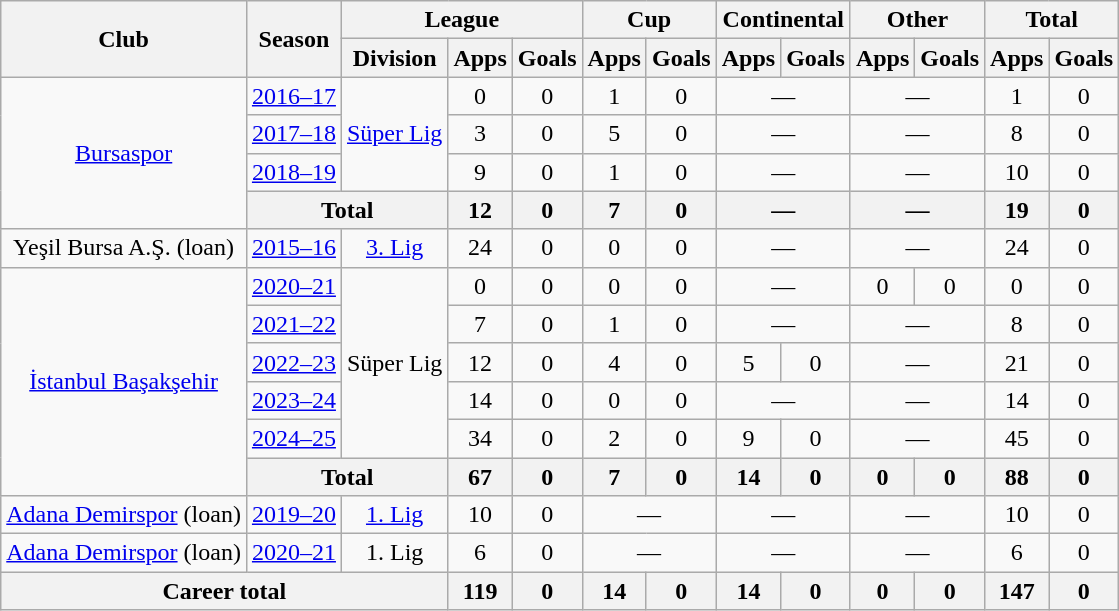<table class="wikitable" style="text-align:center">
<tr>
<th rowspan="2">Club</th>
<th rowspan="2">Season</th>
<th colspan="3">League</th>
<th colspan="2">Cup</th>
<th colspan="2">Continental</th>
<th colspan="2">Other</th>
<th colspan="2">Total</th>
</tr>
<tr>
<th>Division</th>
<th>Apps</th>
<th>Goals</th>
<th>Apps</th>
<th>Goals</th>
<th>Apps</th>
<th>Goals</th>
<th>Apps</th>
<th>Goals</th>
<th>Apps</th>
<th>Goals</th>
</tr>
<tr>
<td rowspan="4"><a href='#'>Bursaspor</a></td>
<td><a href='#'>2016–17</a></td>
<td rowspan="3"><a href='#'>Süper Lig</a></td>
<td>0</td>
<td>0</td>
<td>1</td>
<td>0</td>
<td colspan="2">—</td>
<td colspan="2">—</td>
<td>1</td>
<td>0</td>
</tr>
<tr>
<td><a href='#'>2017–18</a></td>
<td>3</td>
<td>0</td>
<td>5</td>
<td>0</td>
<td colspan="2">—</td>
<td colspan="2">—</td>
<td>8</td>
<td>0</td>
</tr>
<tr>
<td><a href='#'>2018–19</a></td>
<td>9</td>
<td>0</td>
<td>1</td>
<td>0</td>
<td colspan="2">—</td>
<td colspan="2">—</td>
<td>10</td>
<td>0</td>
</tr>
<tr>
<th colspan="2">Total</th>
<th>12</th>
<th>0</th>
<th>7</th>
<th>0</th>
<th colspan="2">—</th>
<th colspan="2">—</th>
<th>19</th>
<th>0</th>
</tr>
<tr>
<td>Yeşil Bursa A.Ş. (loan)</td>
<td><a href='#'>2015–16</a></td>
<td><a href='#'>3. Lig</a></td>
<td>24</td>
<td>0</td>
<td>0</td>
<td>0</td>
<td colspan="2">—</td>
<td colspan="2">—</td>
<td>24</td>
<td>0</td>
</tr>
<tr>
<td rowspan="6"><a href='#'>İstanbul Başakşehir</a></td>
<td><a href='#'>2020–21</a></td>
<td rowspan="5">Süper Lig</td>
<td>0</td>
<td>0</td>
<td>0</td>
<td>0</td>
<td colspan="2">—</td>
<td>0</td>
<td>0</td>
<td>0</td>
<td>0</td>
</tr>
<tr>
<td><a href='#'>2021–22</a></td>
<td>7</td>
<td>0</td>
<td>1</td>
<td>0</td>
<td colspan="2">—</td>
<td colspan="2">—</td>
<td>8</td>
<td>0</td>
</tr>
<tr>
<td><a href='#'>2022–23</a></td>
<td>12</td>
<td>0</td>
<td>4</td>
<td>0</td>
<td>5</td>
<td>0</td>
<td colspan="2">—</td>
<td>21</td>
<td>0</td>
</tr>
<tr>
<td><a href='#'>2023–24</a></td>
<td>14</td>
<td>0</td>
<td>0</td>
<td>0</td>
<td colspan="2">—</td>
<td colspan="2">—</td>
<td>14</td>
<td>0</td>
</tr>
<tr>
<td><a href='#'>2024–25</a></td>
<td>34</td>
<td>0</td>
<td>2</td>
<td>0</td>
<td>9</td>
<td>0</td>
<td colspan="2">—</td>
<td>45</td>
<td>0</td>
</tr>
<tr>
<th colspan="2">Total</th>
<th>67</th>
<th>0</th>
<th>7</th>
<th>0</th>
<th>14</th>
<th>0</th>
<th>0</th>
<th>0</th>
<th>88</th>
<th>0</th>
</tr>
<tr>
<td><a href='#'>Adana Demirspor</a> (loan)</td>
<td><a href='#'>2019–20</a></td>
<td><a href='#'>1. Lig</a></td>
<td>10</td>
<td>0</td>
<td colspan="2">—</td>
<td colspan="2">—</td>
<td colspan="2">—</td>
<td>10</td>
<td>0</td>
</tr>
<tr>
<td><a href='#'>Adana Demirspor</a> (loan)</td>
<td><a href='#'>2020–21</a></td>
<td>1. Lig</td>
<td>6</td>
<td>0</td>
<td colspan="2">—</td>
<td colspan="2">—</td>
<td colspan="2">—</td>
<td>6</td>
<td>0</td>
</tr>
<tr>
<th colspan="3">Career total</th>
<th>119</th>
<th>0</th>
<th>14</th>
<th>0</th>
<th>14</th>
<th>0</th>
<th>0</th>
<th>0</th>
<th>147</th>
<th>0</th>
</tr>
</table>
